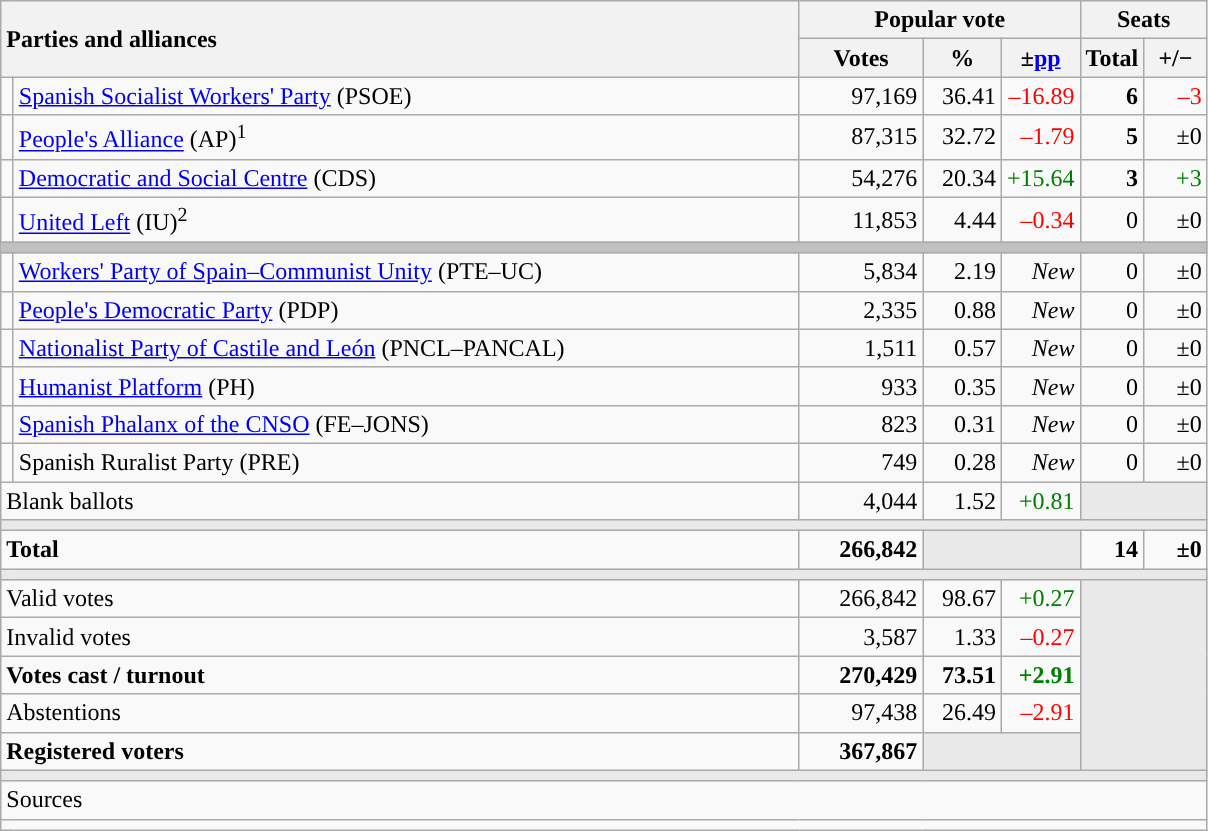<table class="wikitable" style="text-align:right;">
<tr>
<th style="text-align:left;" rowspan="2" colspan="2" width="525">Parties and alliances</th>
<th colspan="3">Popular vote</th>
<th colspan="2">Seats</th>
</tr>
<tr>
<th width="75">Votes</th>
<th width="45">%</th>
<th width="45">±<a href='#'>pp</a></th>
<th width="35">Total</th>
<th width="35">+/−</th>
</tr>
<tr>
<td width="1" style="color:inherit;background:"></td>
<td align="left"><a href='#'>Spanish Socialist Workers' Party</a> (PSOE)</td>
<td>97,169</td>
<td>36.41</td>
<td style="color:red;">–16.89</td>
<td><strong>6</strong></td>
<td style="color:red;">–3</td>
</tr>
<tr>
<td style="color:inherit;background:"></td>
<td align="left"><a href='#'>People's Alliance</a> (AP)<sup>1</sup></td>
<td>87,315</td>
<td>32.72</td>
<td style="color:red;">–1.79</td>
<td><strong>5</strong></td>
<td>±0</td>
</tr>
<tr>
<td style="color:inherit;background:"></td>
<td align="left"><a href='#'>Democratic and Social Centre</a> (CDS)</td>
<td>54,276</td>
<td>20.34</td>
<td style="color:green;">+15.64</td>
<td><strong>3</strong></td>
<td style="color:green;">+3</td>
</tr>
<tr>
<td style="color:inherit;background:"></td>
<td align="left"><a href='#'>United Left</a> (IU)<sup>2</sup></td>
<td>11,853</td>
<td>4.44</td>
<td style="color:red;">–0.34</td>
<td>0</td>
<td>±0</td>
</tr>
<tr>
<td colspan="7" bgcolor="#C0C0C0"></td>
</tr>
<tr>
<td style="color:inherit;background:"></td>
<td align="left"><a href='#'>Workers' Party of Spain–Communist Unity</a> (PTE–UC)</td>
<td>5,834</td>
<td>2.19</td>
<td><em>New</em></td>
<td>0</td>
<td>±0</td>
</tr>
<tr>
<td style="color:inherit;background:"></td>
<td align="left"><a href='#'>People's Democratic Party</a> (PDP)</td>
<td>2,335</td>
<td>0.88</td>
<td><em>New</em></td>
<td>0</td>
<td>±0</td>
</tr>
<tr>
<td style="color:inherit;background:"></td>
<td align="left"><a href='#'>Nationalist Party of Castile and León</a> (PNCL–PANCAL)</td>
<td>1,511</td>
<td>0.57</td>
<td><em>New</em></td>
<td>0</td>
<td>±0</td>
</tr>
<tr>
<td style="color:inherit;background:"></td>
<td align="left"><a href='#'>Humanist Platform</a> (PH)</td>
<td>933</td>
<td>0.35</td>
<td><em>New</em></td>
<td>0</td>
<td>±0</td>
</tr>
<tr>
<td style="color:inherit;background:"></td>
<td align="left"><a href='#'>Spanish Phalanx of the CNSO</a> (FE–JONS)</td>
<td>823</td>
<td>0.31</td>
<td><em>New</em></td>
<td>0</td>
<td>±0</td>
</tr>
<tr>
<td style="color:inherit;background:"></td>
<td align="left">Spanish Ruralist Party (PRE)</td>
<td>749</td>
<td>0.28</td>
<td><em>New</em></td>
<td>0</td>
<td>±0</td>
</tr>
<tr>
<td align="left" colspan="2">Blank ballots</td>
<td>4,044</td>
<td>1.52</td>
<td style="color:green;">+0.81</td>
<td bgcolor="#E9E9E9" colspan="2"></td>
</tr>
<tr>
<td colspan="7" bgcolor="#E9E9E9"></td>
</tr>
<tr style="font-weight:bold;">
<td align="left" colspan="2">Total</td>
<td>266,842</td>
<td bgcolor="#E9E9E9" colspan="2"></td>
<td>14</td>
<td>±0</td>
</tr>
<tr>
<td colspan="7" bgcolor="#E9E9E9"></td>
</tr>
<tr>
<td align="left" colspan="2">Valid votes</td>
<td>266,842</td>
<td>98.67</td>
<td style="color:green;">+0.27</td>
<td bgcolor="#E9E9E9" colspan="2" rowspan="5"></td>
</tr>
<tr>
<td align="left" colspan="2">Invalid votes</td>
<td>3,587</td>
<td>1.33</td>
<td style="color:red;">–0.27</td>
</tr>
<tr style="font-weight:bold;">
<td align="left" colspan="2">Votes cast / turnout</td>
<td>270,429</td>
<td>73.51</td>
<td style="color:green;">+2.91</td>
</tr>
<tr>
<td align="left" colspan="2">Abstentions</td>
<td>97,438</td>
<td>26.49</td>
<td style="color:red;">–2.91</td>
</tr>
<tr style="font-weight:bold;">
<td align="left" colspan="2">Registered voters</td>
<td>367,867</td>
<td bgcolor="#E9E9E9" colspan="2"></td>
</tr>
<tr>
<td colspan="7" bgcolor="#E9E9E9"></td>
</tr>
<tr>
<td align="left" colspan="7">Sources</td>
</tr>
<tr>
<td colspan="7" style="text-align:left; max-width:790px;"></td>
</tr>
</table>
